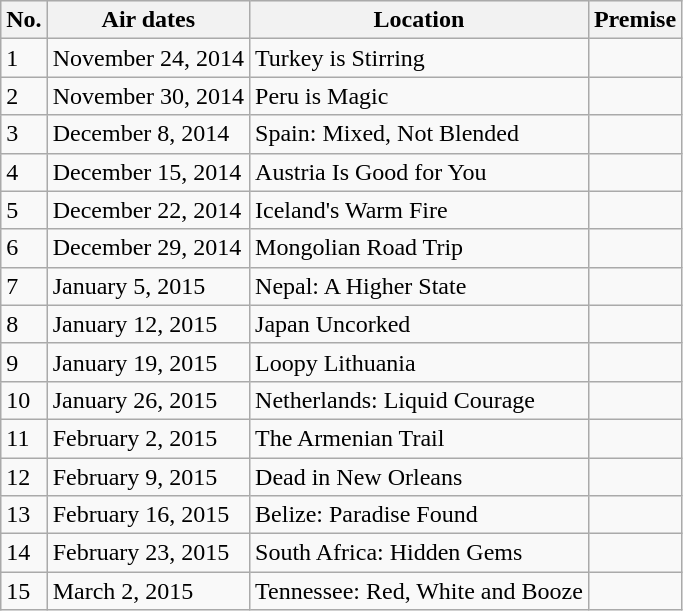<table class="wikitable">
<tr style="background:#EFEFEF">
<th>No.</th>
<th>Air dates</th>
<th>Location</th>
<th>Premise</th>
</tr>
<tr>
<td>1</td>
<td>November 24, 2014</td>
<td>Turkey is Stirring</td>
<td></td>
</tr>
<tr>
<td>2</td>
<td>November 30, 2014</td>
<td>Peru is Magic</td>
<td></td>
</tr>
<tr>
<td>3</td>
<td>December 8, 2014</td>
<td>Spain: Mixed, Not Blended</td>
<td></td>
</tr>
<tr>
<td>4</td>
<td>December 15, 2014</td>
<td>Austria Is Good for You</td>
<td></td>
</tr>
<tr>
<td>5</td>
<td>December 22, 2014</td>
<td>Iceland's Warm Fire</td>
<td></td>
</tr>
<tr>
<td>6</td>
<td>December 29, 2014</td>
<td>Mongolian Road Trip</td>
<td></td>
</tr>
<tr>
<td>7</td>
<td>January 5, 2015</td>
<td>Nepal: A Higher State</td>
<td></td>
</tr>
<tr>
<td>8</td>
<td>January 12, 2015</td>
<td>Japan Uncorked</td>
<td></td>
</tr>
<tr>
<td>9</td>
<td>January 19, 2015</td>
<td>Loopy Lithuania</td>
<td></td>
</tr>
<tr>
<td>10</td>
<td>January 26, 2015</td>
<td>Netherlands: Liquid Courage</td>
<td></td>
</tr>
<tr>
<td>11</td>
<td>February 2, 2015</td>
<td>The Armenian Trail</td>
<td></td>
</tr>
<tr>
<td>12</td>
<td>February 9, 2015</td>
<td>Dead in New Orleans</td>
<td></td>
</tr>
<tr>
<td>13</td>
<td>February 16, 2015</td>
<td>Belize: Paradise Found</td>
<td></td>
</tr>
<tr>
<td>14</td>
<td>February 23, 2015</td>
<td>South Africa: Hidden Gems</td>
<td></td>
</tr>
<tr>
<td>15</td>
<td>March 2, 2015</td>
<td>Tennessee: Red, White and Booze</td>
<td></td>
</tr>
</table>
